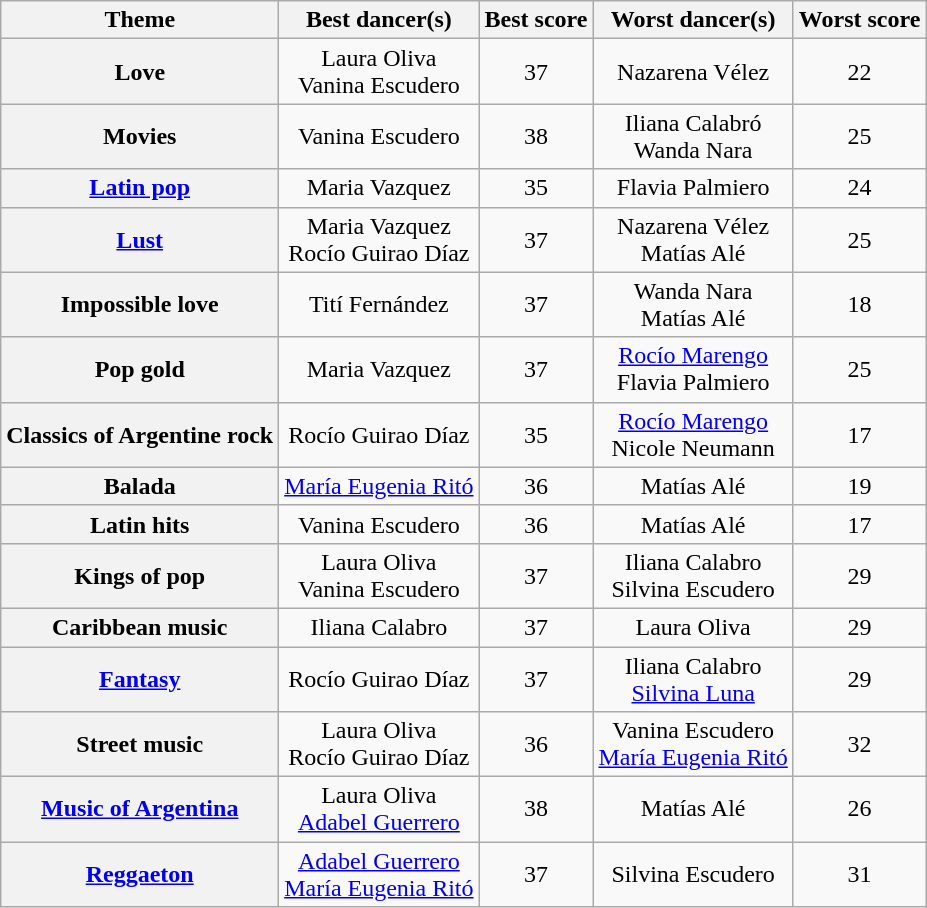<table class="wikitable sortable" style="text-align:center">
<tr>
<th>Theme</th>
<th class="sortable">Best dancer(s)</th>
<th>Best score</th>
<th class="sortable">Worst dancer(s)</th>
<th>Worst score</th>
</tr>
<tr>
<th>Love</th>
<td>Laura Oliva<br>Vanina Escudero</td>
<td>37</td>
<td>Nazarena Vélez</td>
<td>22</td>
</tr>
<tr>
<th>Movies</th>
<td>Vanina Escudero</td>
<td>38</td>
<td>Iliana Calabró<br>Wanda Nara</td>
<td>25</td>
</tr>
<tr>
<th><a href='#'>Latin pop</a></th>
<td>Maria Vazquez</td>
<td>35</td>
<td>Flavia Palmiero</td>
<td>24</td>
</tr>
<tr>
<th><a href='#'>Lust</a></th>
<td>Maria Vazquez<br>Rocío Guirao Díaz</td>
<td>37</td>
<td>Nazarena Vélez<br>Matías Alé</td>
<td>25</td>
</tr>
<tr>
<th>Impossible love</th>
<td>Tití Fernández</td>
<td>37</td>
<td>Wanda Nara<br>Matías Alé</td>
<td>18</td>
</tr>
<tr>
<th>Pop gold</th>
<td>Maria Vazquez</td>
<td>37</td>
<td><a href='#'>Rocío Marengo</a><br>Flavia Palmiero</td>
<td>25</td>
</tr>
<tr>
<th>Classics of Argentine rock</th>
<td>Rocío Guirao Díaz</td>
<td>35</td>
<td><a href='#'>Rocío Marengo</a><br>Nicole Neumann</td>
<td>17</td>
</tr>
<tr>
<th>Balada</th>
<td><a href='#'>María Eugenia Ritó</a></td>
<td>36</td>
<td>Matías Alé</td>
<td>19</td>
</tr>
<tr>
<th>Latin hits</th>
<td>Vanina Escudero</td>
<td>36</td>
<td>Matías Alé</td>
<td>17</td>
</tr>
<tr>
<th>Kings of pop</th>
<td>Laura Oliva<br>Vanina Escudero</td>
<td>37</td>
<td>Iliana Calabro<br>Silvina Escudero</td>
<td>29</td>
</tr>
<tr>
<th>Caribbean music</th>
<td>Iliana Calabro</td>
<td>37</td>
<td>Laura Oliva</td>
<td>29</td>
</tr>
<tr>
<th><a href='#'>Fantasy</a></th>
<td>Rocío Guirao Díaz</td>
<td>37</td>
<td>Iliana Calabro<br><a href='#'>Silvina Luna</a></td>
<td>29</td>
</tr>
<tr>
<th>Street music</th>
<td>Laura Oliva<br>Rocío Guirao Díaz</td>
<td>36</td>
<td>Vanina Escudero<br><a href='#'>María Eugenia Ritó</a></td>
<td>32</td>
</tr>
<tr>
<th><a href='#'>Music of Argentina</a></th>
<td>Laura Oliva<br><a href='#'>Adabel Guerrero</a></td>
<td>38</td>
<td>Matías Alé</td>
<td>26</td>
</tr>
<tr>
<th><a href='#'>Reggaeton</a></th>
<td><a href='#'>Adabel Guerrero</a><br><a href='#'>María Eugenia Ritó</a></td>
<td>37</td>
<td>Silvina Escudero</td>
<td>31</td>
</tr>
</table>
